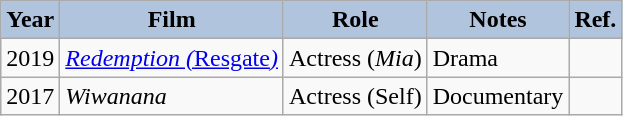<table class="wikitable">
<tr>
<th style="background:#B0C4DE;">Year</th>
<th style="background:#B0C4DE;">Film</th>
<th style="background:#B0C4DE;">Role</th>
<th style="background:#B0C4DE;">Notes</th>
<th style="background:#B0C4DE;">Ref.</th>
</tr>
<tr>
<td>2019</td>
<td><em><a href='#'>Redemption (</em>Resgate<em>)</a></em></td>
<td>Actress (<em>Mia</em>)</td>
<td>Drama</td>
<td></td>
</tr>
<tr>
<td>2017</td>
<td><em>Wiwanana</em></td>
<td>Actress (Self)</td>
<td>Documentary</td>
<td></td>
</tr>
</table>
